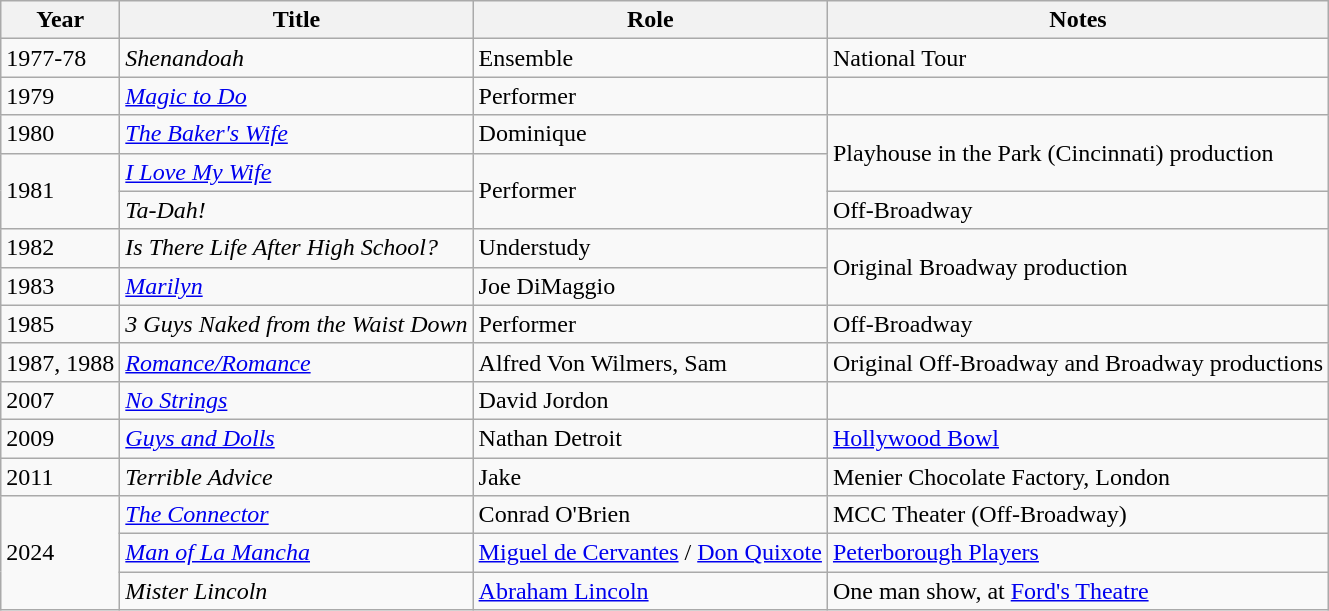<table class="wikitable sortable">
<tr>
<th>Year</th>
<th>Title</th>
<th class="unsortable">Role</th>
<th class="unsortable">Notes</th>
</tr>
<tr>
<td>1977-78</td>
<td><em>Shenandoah</em></td>
<td>Ensemble</td>
<td>National Tour</td>
</tr>
<tr>
<td>1979</td>
<td><em><a href='#'>Magic to Do</a></em></td>
<td>Performer</td>
<td></td>
</tr>
<tr>
<td>1980</td>
<td data-sort-value="Baker's Wife, The"><em><a href='#'>The Baker's Wife</a></em></td>
<td>Dominique</td>
<td rowspan="2">Playhouse in the Park (Cincinnati) production</td>
</tr>
<tr>
<td rowspan="2">1981</td>
<td><em><a href='#'>I Love My Wife</a></em></td>
<td rowspan="2">Performer</td>
</tr>
<tr>
<td><em>Ta-Dah!</em></td>
<td>Off-Broadway</td>
</tr>
<tr>
<td>1982</td>
<td><em>Is There Life After High School?</em></td>
<td>Understudy</td>
<td rowspan="2">Original Broadway production</td>
</tr>
<tr>
<td>1983</td>
<td><em><a href='#'>Marilyn</a></em></td>
<td>Joe DiMaggio</td>
</tr>
<tr>
<td>1985</td>
<td data-sort-value="Three Guys Naked from the Waist Down"><em>3 Guys Naked from the Waist Down</em></td>
<td>Performer</td>
<td>Off-Broadway</td>
</tr>
<tr>
<td>1987, 1988</td>
<td><em><a href='#'>Romance/Romance</a></em></td>
<td>Alfred Von Wilmers, Sam</td>
<td>Original Off-Broadway and Broadway productions</td>
</tr>
<tr>
<td>2007</td>
<td><em><a href='#'>No Strings</a></em></td>
<td>David Jordon</td>
<td></td>
</tr>
<tr>
<td>2009</td>
<td><em><a href='#'>Guys and Dolls</a></em></td>
<td>Nathan Detroit</td>
<td><a href='#'>Hollywood Bowl</a></td>
</tr>
<tr>
<td>2011</td>
<td><em>Terrible Advice</em></td>
<td>Jake</td>
<td>Menier Chocolate Factory, London</td>
</tr>
<tr>
<td rowspan="3">2024</td>
<td><em><a href='#'>The Connector</a></em></td>
<td>Conrad O'Brien</td>
<td>MCC Theater (Off-Broadway)</td>
</tr>
<tr>
<td><em><a href='#'>Man of La Mancha</a></em></td>
<td><a href='#'>Miguel de Cervantes</a> / <a href='#'>Don Quixote</a></td>
<td><a href='#'>Peterborough Players</a></td>
</tr>
<tr>
<td><em>Mister Lincoln</em><em></td>
<td><a href='#'>Abraham Lincoln</a></td>
<td>One man show, at <a href='#'>Ford's Theatre</a></td>
</tr>
</table>
